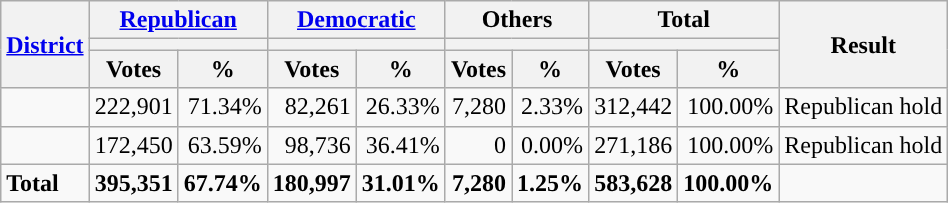<table class="wikitable plainrowheaders sortable" style="font-size:100%; text-align:right;">
<tr>
<th scope=col rowspan=3><a href='#'>District</a></th>
<th scope=col colspan=2><a href='#'>Republican</a></th>
<th scope=col colspan=2><a href='#'>Democratic</a></th>
<th scope=col colspan=2>Others</th>
<th scope=col colspan=2>Total</th>
<th scope=col rowspan=3>Result</th>
</tr>
<tr>
<th scope=col colspan=2 style="background:"></th>
<th scope=col colspan=2 style="background:"></th>
<th scope=col colspan=2></th>
<th scope=col colspan=2></th>
</tr>
<tr>
<th scope=col data-sort-type="number">Votes</th>
<th scope=col data-sort-type="number">%</th>
<th scope=col data-sort-type="number">Votes</th>
<th scope=col data-sort-type="number">%</th>
<th scope=col data-sort-type="number">Votes</th>
<th scope=col data-sort-type="number">%</th>
<th scope=col data-sort-type="number">Votes</th>
<th scope=col data-sort-type="number">%</th>
</tr>
<tr>
<td align=left></td>
<td>222,901</td>
<td>71.34%</td>
<td>82,261</td>
<td>26.33%</td>
<td>7,280</td>
<td>2.33%</td>
<td>312,442</td>
<td>100.00%</td>
<td>Republican hold</td>
</tr>
<tr>
<td align=left></td>
<td>172,450</td>
<td>63.59%</td>
<td>98,736</td>
<td>36.41%</td>
<td>0</td>
<td>0.00%</td>
<td>271,186</td>
<td>100.00%</td>
<td>Republican hold</td>
</tr>
<tr class="sortbottom" style="font-weight:bold">
<td align=left>Total</td>
<td>395,351</td>
<td>67.74%</td>
<td>180,997</td>
<td>31.01%</td>
<td>7,280</td>
<td>1.25%</td>
<td>583,628</td>
<td>100.00%</td>
<td></td>
</tr>
</table>
